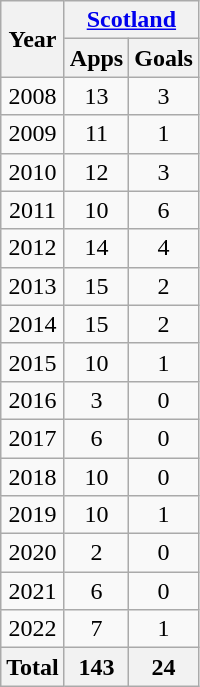<table class="wikitable" style="text-align:center">
<tr>
<th rowspan=2>Year</th>
<th colspan=2><a href='#'>Scotland</a></th>
</tr>
<tr>
<th>Apps</th>
<th>Goals</th>
</tr>
<tr>
<td>2008</td>
<td>13</td>
<td>3</td>
</tr>
<tr>
<td>2009</td>
<td>11</td>
<td>1</td>
</tr>
<tr>
<td>2010</td>
<td>12</td>
<td>3</td>
</tr>
<tr>
<td>2011</td>
<td>10</td>
<td>6</td>
</tr>
<tr>
<td>2012</td>
<td>14</td>
<td>4</td>
</tr>
<tr>
<td>2013</td>
<td>15</td>
<td>2</td>
</tr>
<tr>
<td>2014</td>
<td>15</td>
<td>2</td>
</tr>
<tr>
<td>2015</td>
<td>10</td>
<td>1</td>
</tr>
<tr>
<td>2016</td>
<td>3</td>
<td>0</td>
</tr>
<tr>
<td>2017</td>
<td>6</td>
<td>0</td>
</tr>
<tr>
<td>2018</td>
<td>10</td>
<td>0</td>
</tr>
<tr>
<td>2019</td>
<td>10</td>
<td>1</td>
</tr>
<tr>
<td>2020</td>
<td>2</td>
<td>0</td>
</tr>
<tr>
<td>2021</td>
<td>6</td>
<td>0</td>
</tr>
<tr>
<td>2022</td>
<td>7</td>
<td>1</td>
</tr>
<tr>
<th>Total</th>
<th>143</th>
<th>24</th>
</tr>
</table>
